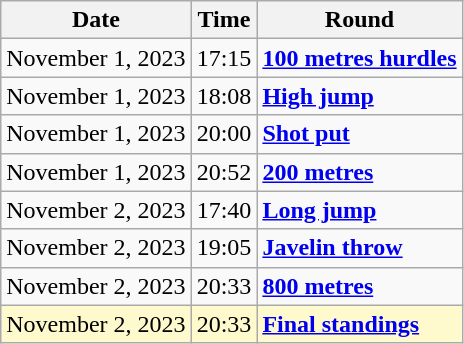<table class="wikitable">
<tr>
<th>Date</th>
<th>Time</th>
<th>Round</th>
</tr>
<tr>
<td>November 1, 2023</td>
<td>17:15</td>
<td><strong><a href='#'>100 metres hurdles</a></strong></td>
</tr>
<tr>
<td>November 1, 2023</td>
<td>18:08</td>
<td><strong><a href='#'>High jump</a></strong></td>
</tr>
<tr>
<td>November 1, 2023</td>
<td>20:00</td>
<td><strong><a href='#'>Shot put</a></strong></td>
</tr>
<tr>
<td>November 1, 2023</td>
<td>20:52</td>
<td><strong><a href='#'>200 metres</a></strong></td>
</tr>
<tr>
<td>November 2, 2023</td>
<td>17:40</td>
<td><strong><a href='#'>Long jump</a></strong></td>
</tr>
<tr>
<td>November 2, 2023</td>
<td>19:05</td>
<td><strong><a href='#'>Javelin throw</a></strong></td>
</tr>
<tr>
<td>November 2, 2023</td>
<td>20:33</td>
<td><strong><a href='#'>800 metres</a></strong></td>
</tr>
<tr style=background:lemonchiffon>
<td>November 2, 2023</td>
<td>20:33</td>
<td><strong><a href='#'>Final standings</a></strong></td>
</tr>
</table>
